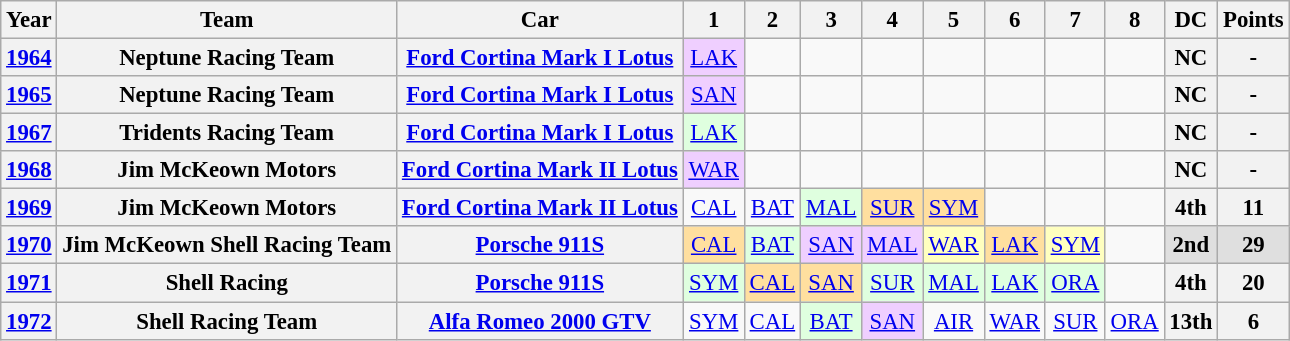<table class="wikitable" style="text-align:center; font-size:95%">
<tr>
<th>Year</th>
<th>Team</th>
<th>Car</th>
<th>1</th>
<th>2</th>
<th>3</th>
<th>4</th>
<th>5</th>
<th>6</th>
<th>7</th>
<th>8</th>
<th>DC</th>
<th>Points</th>
</tr>
<tr>
<th><a href='#'>1964</a></th>
<th>Neptune Racing Team</th>
<th><a href='#'>Ford Cortina Mark I Lotus</a></th>
<td style="background:#efcfff;"><a href='#'>LAK</a><br></td>
<td></td>
<td></td>
<td></td>
<td></td>
<td></td>
<td></td>
<td></td>
<th>NC</th>
<th>-</th>
</tr>
<tr>
<th><a href='#'>1965</a></th>
<th>Neptune Racing Team</th>
<th><a href='#'>Ford Cortina Mark I Lotus</a></th>
<td style="background:#efcfff;"><a href='#'>SAN</a><br></td>
<td></td>
<td></td>
<td></td>
<td></td>
<td></td>
<td></td>
<td></td>
<th>NC</th>
<th>-</th>
</tr>
<tr>
<th><a href='#'>1967</a></th>
<th>Tridents Racing Team</th>
<th><a href='#'>Ford Cortina Mark I Lotus</a></th>
<td style="background:#dfffdf;"><a href='#'>LAK</a><br></td>
<td></td>
<td></td>
<td></td>
<td></td>
<td></td>
<td></td>
<td></td>
<th>NC</th>
<th>-</th>
</tr>
<tr>
<th><a href='#'>1968</a></th>
<th>Jim McKeown Motors</th>
<th><a href='#'>Ford Cortina Mark II Lotus</a></th>
<td style="background:#efcfff;"><a href='#'>WAR</a><br></td>
<td></td>
<td></td>
<td></td>
<td></td>
<td></td>
<td></td>
<td></td>
<th>NC</th>
<th>-</th>
</tr>
<tr>
<th><a href='#'>1969</a></th>
<th>Jim McKeown Motors</th>
<th><a href='#'>Ford Cortina Mark II Lotus</a></th>
<td><a href='#'>CAL</a></td>
<td><a href='#'>BAT</a></td>
<td style="background:#dfffdf;"><a href='#'>MAL</a><br></td>
<td style="background:#ffdf9f;"><a href='#'>SUR</a><br></td>
<td style="background:#ffdf9f;"><a href='#'>SYM</a><br></td>
<td></td>
<td></td>
<td></td>
<th>4th</th>
<th>11</th>
</tr>
<tr>
<th><a href='#'>1970</a></th>
<th>Jim McKeown Shell Racing Team</th>
<th><a href='#'>Porsche 911S</a></th>
<td style="background:#ffdf9f;"><a href='#'>CAL</a><br></td>
<td style="background:#dfffdf;"><a href='#'>BAT</a><br></td>
<td style="background:#efcfff;"><a href='#'>SAN</a><br></td>
<td style="background:#efcfff;"><a href='#'>MAL</a><br></td>
<td style="background:#ffffbf;"><a href='#'>WAR</a><br></td>
<td style="background:#ffdf9f;"><a href='#'>LAK</a><br></td>
<td style="background:#ffffbf;"><a href='#'>SYM</a><br></td>
<td></td>
<th style="background:#dfdfdf;">2nd</th>
<th style="background:#dfdfdf;">29</th>
</tr>
<tr>
<th><a href='#'>1971</a></th>
<th>Shell Racing</th>
<th><a href='#'>Porsche 911S</a></th>
<td style="background:#dfffdf;"><a href='#'>SYM</a><br></td>
<td style="background:#ffdf9f;"><a href='#'>CAL</a><br></td>
<td style="background:#ffdf9f;"><a href='#'>SAN</a><br></td>
<td style="background:#dfffdf;"><a href='#'>SUR</a><br></td>
<td style="background:#dfffdf;"><a href='#'>MAL</a><br></td>
<td style="background:#dfffdf;"><a href='#'>LAK</a><br></td>
<td style="background:#dfffdf;"><a href='#'>ORA</a><br></td>
<td></td>
<th>4th</th>
<th>20</th>
</tr>
<tr>
<th><a href='#'>1972</a></th>
<th>Shell Racing Team</th>
<th><a href='#'>Alfa Romeo 2000 GTV</a></th>
<td><a href='#'>SYM</a></td>
<td><a href='#'>CAL</a><br></td>
<td style="background:#dfffdf;"><a href='#'>BAT</a><br></td>
<td style="background:#efcfff;"><a href='#'>SAN</a><br></td>
<td><a href='#'>AIR</a></td>
<td><a href='#'>WAR</a></td>
<td><a href='#'>SUR</a></td>
<td><a href='#'>ORA</a></td>
<th>13th</th>
<th>6</th>
</tr>
</table>
